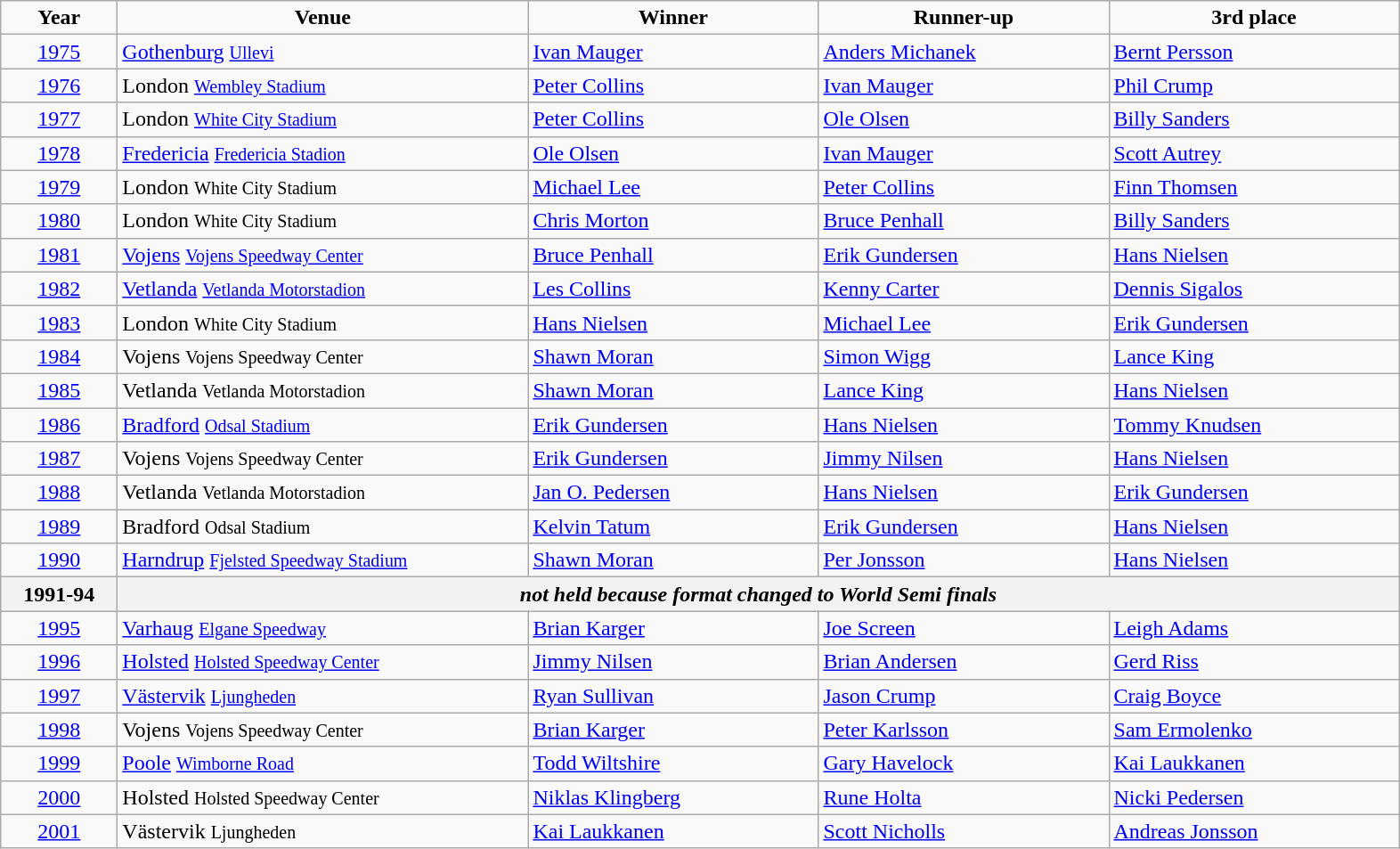<table class="wikitable">
<tr align=center>
<td width=80px  ><strong>Year</strong></td>
<td width=300px ><strong>Venue</strong></td>
<td width=210px ><strong>Winner</strong></td>
<td width=210px ><strong>Runner-up</strong></td>
<td width=210px ><strong>3rd place</strong></td>
</tr>
<tr>
<td align=center><a href='#'>1975</a></td>
<td> <a href='#'>Gothenburg</a> <small><a href='#'>Ullevi</a></small></td>
<td> <a href='#'>Ivan Mauger</a></td>
<td> <a href='#'>Anders Michanek</a></td>
<td> <a href='#'>Bernt Persson</a></td>
</tr>
<tr>
<td align=center><a href='#'>1976</a></td>
<td> London <small><a href='#'>Wembley Stadium</a></small></td>
<td> <a href='#'>Peter Collins</a></td>
<td> <a href='#'>Ivan Mauger</a></td>
<td> <a href='#'>Phil Crump</a></td>
</tr>
<tr>
<td align=center><a href='#'>1977</a></td>
<td> London <small><a href='#'>White City Stadium</a></small></td>
<td> <a href='#'>Peter Collins</a></td>
<td> <a href='#'>Ole Olsen</a></td>
<td> <a href='#'>Billy Sanders</a></td>
</tr>
<tr>
<td align=center><a href='#'>1978</a></td>
<td> <a href='#'>Fredericia</a> <small><a href='#'>Fredericia Stadion</a></small></td>
<td> <a href='#'>Ole Olsen</a></td>
<td> <a href='#'>Ivan Mauger</a></td>
<td> <a href='#'>Scott Autrey</a></td>
</tr>
<tr>
<td align=center><a href='#'>1979</a></td>
<td> London <small>White City Stadium</small></td>
<td> <a href='#'>Michael Lee</a></td>
<td> <a href='#'>Peter Collins</a></td>
<td> <a href='#'>Finn Thomsen</a></td>
</tr>
<tr>
<td align=center><a href='#'>1980</a></td>
<td> London <small>White City Stadium</small></td>
<td> <a href='#'>Chris Morton</a></td>
<td> <a href='#'>Bruce Penhall</a></td>
<td> <a href='#'>Billy Sanders</a></td>
</tr>
<tr>
<td align=center><a href='#'>1981</a></td>
<td> <a href='#'>Vojens</a> <small><a href='#'>Vojens Speedway Center</a></small></td>
<td> <a href='#'>Bruce Penhall</a></td>
<td> <a href='#'>Erik Gundersen</a></td>
<td> <a href='#'>Hans Nielsen</a></td>
</tr>
<tr>
<td align=center><a href='#'>1982</a></td>
<td> <a href='#'>Vetlanda</a> <small><a href='#'>Vetlanda Motorstadion</a></small></td>
<td> <a href='#'>Les Collins</a></td>
<td> <a href='#'>Kenny Carter</a></td>
<td> <a href='#'>Dennis Sigalos</a></td>
</tr>
<tr>
<td align=center><a href='#'>1983</a></td>
<td> London <small>White City Stadium</small></td>
<td> <a href='#'>Hans Nielsen</a></td>
<td> <a href='#'>Michael Lee</a></td>
<td> <a href='#'>Erik Gundersen</a></td>
</tr>
<tr>
<td align=center><a href='#'>1984</a></td>
<td> Vojens <small>Vojens Speedway Center</small></td>
<td> <a href='#'>Shawn Moran</a></td>
<td> <a href='#'>Simon Wigg</a></td>
<td> <a href='#'>Lance King</a></td>
</tr>
<tr>
<td align=center><a href='#'>1985</a></td>
<td> Vetlanda <small>Vetlanda Motorstadion</small></td>
<td> <a href='#'>Shawn Moran</a></td>
<td> <a href='#'>Lance King</a></td>
<td> <a href='#'>Hans Nielsen</a></td>
</tr>
<tr>
<td align=center><a href='#'>1986</a></td>
<td> <a href='#'>Bradford</a> <small><a href='#'>Odsal Stadium</a></small></td>
<td> <a href='#'>Erik Gundersen</a></td>
<td> <a href='#'>Hans Nielsen</a></td>
<td> <a href='#'>Tommy Knudsen</a></td>
</tr>
<tr>
<td align=center><a href='#'>1987</a></td>
<td> Vojens <small>Vojens Speedway Center</small></td>
<td> <a href='#'>Erik Gundersen</a></td>
<td> <a href='#'>Jimmy Nilsen</a></td>
<td> <a href='#'>Hans Nielsen</a></td>
</tr>
<tr>
<td align=center><a href='#'>1988</a></td>
<td> Vetlanda <small>Vetlanda Motorstadion</small></td>
<td> <a href='#'>Jan O. Pedersen</a></td>
<td> <a href='#'>Hans Nielsen</a></td>
<td> <a href='#'>Erik Gundersen</a></td>
</tr>
<tr>
<td align=center><a href='#'>1989</a></td>
<td> Bradford <small>Odsal Stadium</small></td>
<td> <a href='#'>Kelvin Tatum</a></td>
<td> <a href='#'>Erik Gundersen</a></td>
<td> <a href='#'>Hans Nielsen</a></td>
</tr>
<tr>
<td align=center><a href='#'>1990</a></td>
<td> <a href='#'>Harndrup</a> <small><a href='#'>Fjelsted Speedway Stadium</a></small></td>
<td> <a href='#'>Shawn Moran</a></td>
<td> <a href='#'>Per Jonsson</a></td>
<td> <a href='#'>Hans Nielsen</a></td>
</tr>
<tr>
<th>1991-94</th>
<th colspan=4><em>not held because format changed to World Semi finals</em></th>
</tr>
<tr>
<td align=center><a href='#'>1995</a></td>
<td> <a href='#'>Varhaug</a> <small><a href='#'>Elgane Speedway</a></small></td>
<td> <a href='#'>Brian Karger</a></td>
<td> <a href='#'>Joe Screen</a></td>
<td> <a href='#'>Leigh Adams</a></td>
</tr>
<tr>
<td align=center><a href='#'>1996</a></td>
<td> <a href='#'>Holsted</a> <small><a href='#'>Holsted Speedway Center</a></small></td>
<td> <a href='#'>Jimmy Nilsen</a></td>
<td> <a href='#'>Brian Andersen</a></td>
<td> <a href='#'>Gerd Riss</a></td>
</tr>
<tr>
<td align=center><a href='#'>1997</a></td>
<td> <a href='#'>Västervik</a> <small><a href='#'>Ljungheden</a></small></td>
<td> <a href='#'>Ryan Sullivan</a></td>
<td> <a href='#'>Jason Crump</a></td>
<td> <a href='#'>Craig Boyce</a></td>
</tr>
<tr>
<td align=center><a href='#'>1998</a></td>
<td> Vojens <small>Vojens Speedway Center</small></td>
<td> <a href='#'>Brian Karger</a></td>
<td> <a href='#'>Peter Karlsson</a></td>
<td> <a href='#'>Sam Ermolenko</a></td>
</tr>
<tr>
<td align=center><a href='#'>1999</a></td>
<td> <a href='#'>Poole</a> <small><a href='#'>Wimborne Road</a></small></td>
<td> <a href='#'>Todd Wiltshire</a></td>
<td> <a href='#'>Gary Havelock</a></td>
<td> <a href='#'>Kai Laukkanen</a></td>
</tr>
<tr>
<td align=center><a href='#'>2000</a></td>
<td> Holsted <small>Holsted Speedway Center</small></td>
<td> <a href='#'>Niklas Klingberg</a></td>
<td> <a href='#'>Rune Holta</a></td>
<td> <a href='#'>Nicki Pedersen</a></td>
</tr>
<tr>
<td align=center><a href='#'>2001</a></td>
<td> Västervik <small>Ljungheden</small></td>
<td> <a href='#'>Kai Laukkanen</a></td>
<td> <a href='#'>Scott Nicholls</a></td>
<td> <a href='#'>Andreas Jonsson</a></td>
</tr>
</table>
